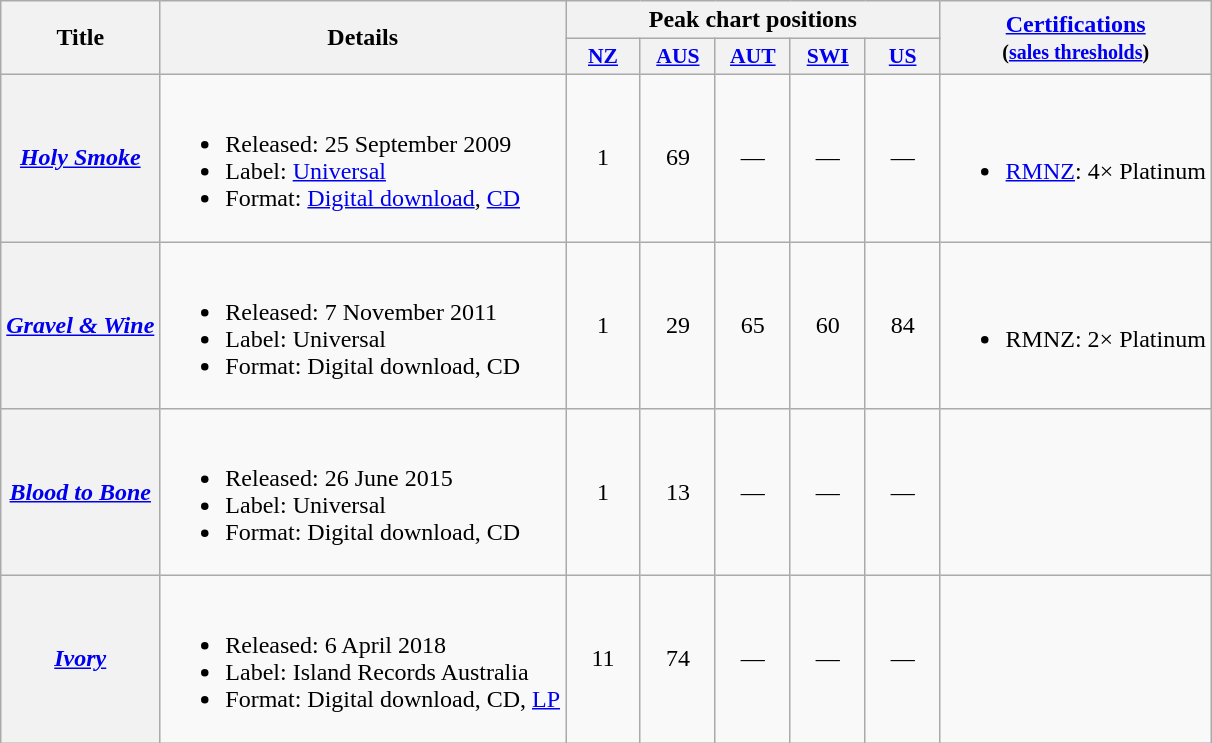<table class="wikitable plainrowheaders">
<tr>
<th scope="col" rowspan="2">Title</th>
<th scope="col" rowspan="2">Details</th>
<th scope="col" colspan="5">Peak chart positions</th>
<th scope="col" rowspan="2"><a href='#'>Certifications</a><br><small>(<a href='#'>sales thresholds</a>)</small></th>
</tr>
<tr>
<th scope="col" style="width:3em; font-size:90%"><a href='#'>NZ</a><br></th>
<th scope="col" style="width:3em; font-size:90%"><a href='#'>AUS</a><br></th>
<th scope="col" style="width:3em; font-size:90%"><a href='#'>AUT</a><br></th>
<th scope="col" style="width:3em; font-size:90%"><a href='#'>SWI</a><br></th>
<th scope="col" style="width:3em; font-size:90%"><a href='#'>US</a><br></th>
</tr>
<tr>
<th scope="row"><em><a href='#'>Holy Smoke</a></em></th>
<td><br><ul><li>Released: 25 September 2009</li><li>Label: <a href='#'>Universal</a></li><li>Format: <a href='#'>Digital download</a>, <a href='#'>CD</a></li></ul></td>
<td style="text-align:center;">1</td>
<td style="text-align:center;">69</td>
<td style="text-align:center;">—</td>
<td style="text-align:center;">—</td>
<td style="text-align:center;">—</td>
<td><br><ul><li><a href='#'>RMNZ</a>: 4× Platinum</li></ul></td>
</tr>
<tr>
<th scope="row"><em><a href='#'>Gravel & Wine</a></em></th>
<td><br><ul><li>Released: 7 November 2011</li><li>Label: Universal</li><li>Format: Digital download, CD</li></ul></td>
<td style="text-align:center;">1</td>
<td style="text-align:center;">29</td>
<td style="text-align:center;">65</td>
<td style="text-align:center;">60</td>
<td style="text-align:center;">84</td>
<td><br><ul><li>RMNZ: 2× Platinum</li></ul></td>
</tr>
<tr>
<th scope="row"><em><a href='#'>Blood to Bone</a></em></th>
<td><br><ul><li>Released: 26 June 2015</li><li>Label: Universal</li><li>Format: Digital download, CD</li></ul></td>
<td style="text-align:center;">1</td>
<td style="text-align:center;">13</td>
<td style="text-align:center;">—</td>
<td style="text-align:center;">—</td>
<td style="text-align:center;">—</td>
<td></td>
</tr>
<tr>
<th scope="row"><em><a href='#'>Ivory</a></em></th>
<td><br><ul><li>Released: 6 April 2018</li><li>Label: Island Records Australia</li><li>Format: Digital download, CD, <a href='#'>LP</a></li></ul></td>
<td style="text-align:center;">11</td>
<td style="text-align:center;">74</td>
<td style="text-align:center;">—</td>
<td style="text-align:center;">—</td>
<td style="text-align:center;">—</td>
<td></td>
</tr>
</table>
